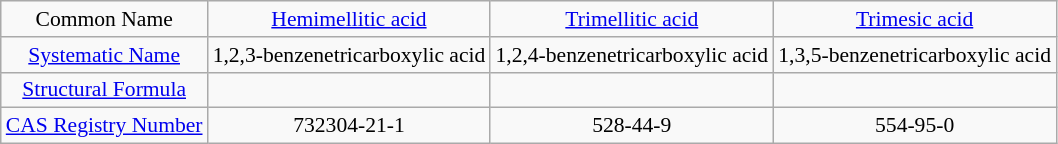<table class="wikitable" style="text-align:center; font-size:90%">
<tr>
<td>Common Name</td>
<td><a href='#'>Hemimellitic acid</a></td>
<td><a href='#'>Trimellitic acid</a></td>
<td><a href='#'>Trimesic acid</a></td>
</tr>
<tr>
<td><a href='#'>Systematic Name</a></td>
<td>1,2,3-benzenetricarboxylic acid</td>
<td>1,2,4-benzenetricarboxylic acid</td>
<td>1,3,5-benzenetricarboxylic acid</td>
</tr>
<tr>
<td><a href='#'>Structural Formula</a></td>
<td></td>
<td></td>
<td></td>
</tr>
<tr>
<td><a href='#'>CAS Registry Number</a></td>
<td>732304-21-1</td>
<td>528-44-9</td>
<td>554-95-0</td>
</tr>
</table>
